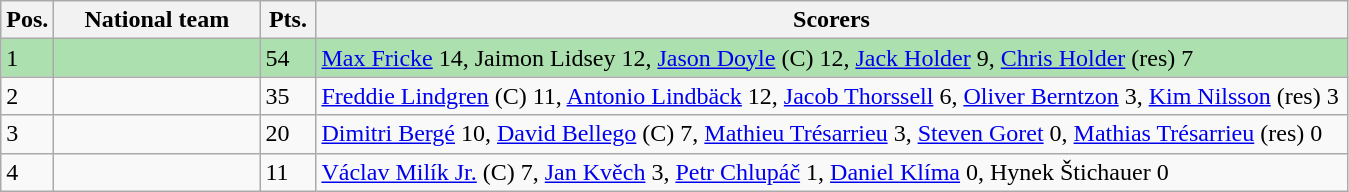<table class=wikitable>
<tr>
<th width=20>Pos.</th>
<th width=130>National team</th>
<th width=30>Pts.</th>
<th width=680>Scorers</th>
</tr>
<tr style="background:#ACE1AF;">
<td>1</td>
<td align=left></td>
<td>54</td>
<td><a href='#'>Max Fricke</a> 14, Jaimon Lidsey 12, <a href='#'>Jason Doyle</a> (C) 12, <a href='#'>Jack Holder</a> 9, <a href='#'>Chris Holder</a> (res) 7</td>
</tr>
<tr>
<td>2</td>
<td align=left></td>
<td>35</td>
<td><a href='#'>Freddie Lindgren</a> (C) 11, <a href='#'>Antonio Lindbäck</a> 12, <a href='#'>Jacob Thorssell</a> 6, <a href='#'>Oliver Berntzon</a> 3, <a href='#'>Kim Nilsson</a> (res) 3</td>
</tr>
<tr>
<td>3</td>
<td align=left></td>
<td>20</td>
<td><a href='#'>Dimitri Bergé</a> 10, <a href='#'>David Bellego</a> (C) 7, <a href='#'>Mathieu Trésarrieu</a> 3, <a href='#'>Steven Goret</a> 0, <a href='#'>Mathias Trésarrieu</a> (res) 0</td>
</tr>
<tr>
<td>4</td>
<td align=left></td>
<td>11</td>
<td><a href='#'>Václav Milík Jr.</a> (C) 7, <a href='#'>Jan Kvěch</a> 3, <a href='#'>Petr Chlupáč</a> 1, <a href='#'>Daniel Klíma</a> 0, Hynek Štichauer 0</td>
</tr>
</table>
